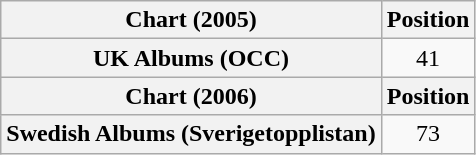<table class="wikitable plainrowheaders" style="text-align:center;">
<tr>
<th scope="col">Chart (2005)</th>
<th scope="col">Position</th>
</tr>
<tr>
<th scope="row">UK Albums (OCC)</th>
<td>41</td>
</tr>
<tr>
<th scope="col">Chart (2006)</th>
<th scope="col">Position</th>
</tr>
<tr>
<th scope="row">Swedish Albums (Sverigetopplistan)</th>
<td>73</td>
</tr>
</table>
